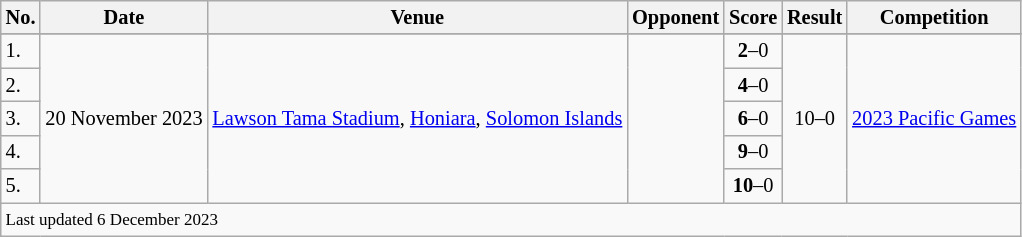<table class="wikitable" style="font-size:85%;">
<tr>
<th>No.</th>
<th>Date</th>
<th>Venue</th>
<th>Opponent</th>
<th>Score</th>
<th>Result</th>
<th>Competition</th>
</tr>
<tr>
</tr>
<tr>
<td>1.</td>
<td rowspan=5>20 November 2023</td>
<td rowspan=5><a href='#'>Lawson Tama Stadium</a>, <a href='#'>Honiara</a>, <a href='#'>Solomon Islands</a></td>
<td rowspan=5></td>
<td align=center><strong>2</strong>–0</td>
<td rowspan=5; align=center>10–0</td>
<td rowspan=5><a href='#'>2023 Pacific Games</a></td>
</tr>
<tr>
<td>2.</td>
<td align=center><strong>4</strong>–0</td>
</tr>
<tr>
<td>3.</td>
<td align=center><strong>6</strong>–0</td>
</tr>
<tr>
<td>4.</td>
<td align=center><strong>9</strong>–0</td>
</tr>
<tr>
<td>5.</td>
<td align=center><strong>10</strong>–0</td>
</tr>
<tr>
<td colspan="7"><small>Last updated 6 December 2023</small></td>
</tr>
</table>
